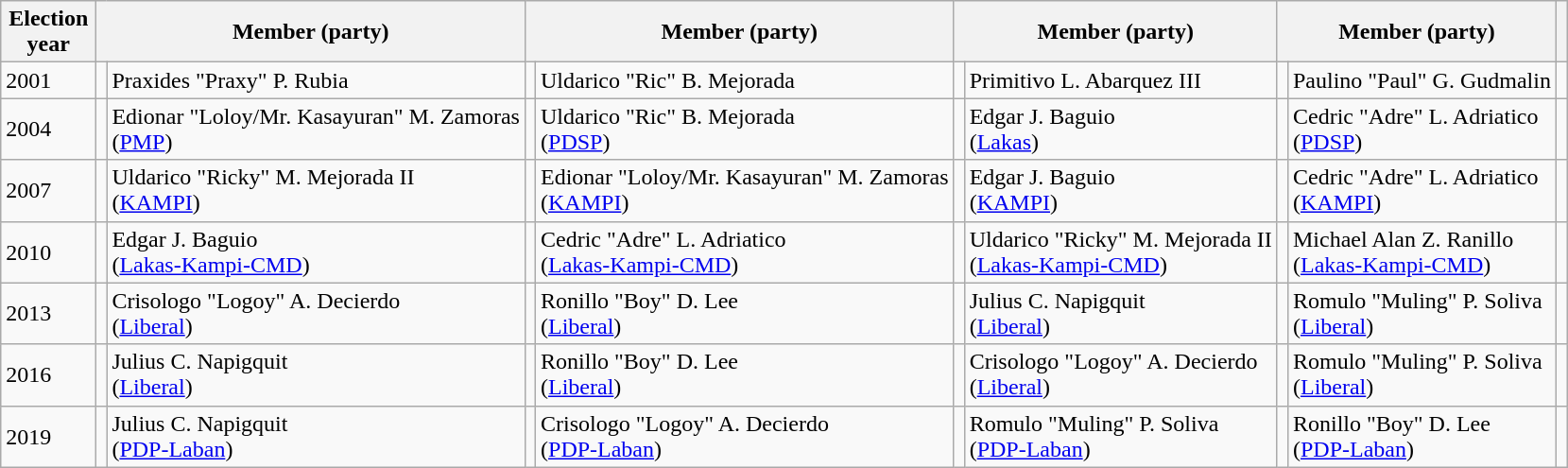<table class=wikitable>
<tr>
<th width=60px>Election<br>year</th>
<th colspan=2 width=140px>Member (party)</th>
<th colspan=2 width=140px>Member (party)</th>
<th colspan=2 width=140px>Member (party)</th>
<th colspan=2 width=140px>Member (party)</th>
<th !></th>
</tr>
<tr>
<td>2001</td>
<td></td>
<td>Praxides "Praxy" P. Rubia</td>
<td></td>
<td>Uldarico "Ric" B. Mejorada</td>
<td></td>
<td>Primitivo L. Abarquez III</td>
<td></td>
<td>Paulino "Paul" G. Gudmalin</td>
<td></td>
</tr>
<tr>
<td>2004</td>
<td bgcolor=></td>
<td>Edionar "Loloy/Mr. Kasayuran" M. Zamoras<br>(<a href='#'>PMP</a>)</td>
<td bgcolor=></td>
<td>Uldarico "Ric" B. Mejorada<br>(<a href='#'>PDSP</a>)</td>
<td bgcolor=></td>
<td>Edgar J. Baguio<br>(<a href='#'>Lakas</a>)</td>
<td bgcolor=></td>
<td>Cedric "Adre" L. Adriatico<br>(<a href='#'>PDSP</a>)</td>
<td></td>
</tr>
<tr>
<td>2007</td>
<td bgcolor=></td>
<td>Uldarico "Ricky" M. Mejorada II<br>(<a href='#'>KAMPI</a>)</td>
<td bgcolor=></td>
<td>Edionar "Loloy/Mr. Kasayuran" M. Zamoras<br>(<a href='#'>KAMPI</a>)</td>
<td bgcolor=></td>
<td>Edgar J. Baguio<br>(<a href='#'>KAMPI</a>)</td>
<td bgcolor=></td>
<td>Cedric "Adre" L. Adriatico<br>(<a href='#'>KAMPI</a>)</td>
<td></td>
</tr>
<tr>
<td>2010</td>
<td bgcolor=></td>
<td>Edgar J. Baguio<br>(<a href='#'>Lakas-Kampi-CMD</a>)</td>
<td bgcolor=></td>
<td>Cedric "Adre" L. Adriatico<br>(<a href='#'>Lakas-Kampi-CMD</a>)</td>
<td bgcolor=></td>
<td>Uldarico "Ricky" M. Mejorada II<br>(<a href='#'>Lakas-Kampi-CMD</a>)</td>
<td bgcolor=></td>
<td>Michael Alan Z. Ranillo<br>(<a href='#'>Lakas-Kampi-CMD</a>)</td>
<td></td>
</tr>
<tr>
<td>2013</td>
<td bgcolor=></td>
<td>Crisologo "Logoy" A. Decierdo<br>(<a href='#'>Liberal</a>)</td>
<td bgcolor=></td>
<td>Ronillo "Boy" D. Lee<br>(<a href='#'>Liberal</a>)</td>
<td bgcolor=></td>
<td>Julius C. Napigquit<br>(<a href='#'>Liberal</a>)</td>
<td bgcolor=></td>
<td>Romulo "Muling" P. Soliva<br>(<a href='#'>Liberal</a>)</td>
<td></td>
</tr>
<tr>
<td>2016</td>
<td bgcolor=></td>
<td>Julius C. Napigquit<br>(<a href='#'>Liberal</a>)</td>
<td bgcolor=></td>
<td>Ronillo "Boy" D. Lee<br>(<a href='#'>Liberal</a>)</td>
<td bgcolor=></td>
<td>Crisologo "Logoy" A. Decierdo<br>(<a href='#'>Liberal</a>)</td>
<td bgcolor=></td>
<td>Romulo "Muling" P. Soliva<br>(<a href='#'>Liberal</a>)</td>
<td></td>
</tr>
<tr>
<td>2019</td>
<td bgcolor=></td>
<td>Julius C. Napigquit<br>(<a href='#'>PDP-Laban</a>)</td>
<td bgcolor=></td>
<td>Crisologo "Logoy" A. Decierdo<br>(<a href='#'>PDP-Laban</a>)</td>
<td bgcolor=></td>
<td>Romulo "Muling" P. Soliva<br>(<a href='#'>PDP-Laban</a>)</td>
<td bgcolor=></td>
<td>Ronillo "Boy" D. Lee<br>(<a href='#'>PDP-Laban</a>)</td>
<td></td>
</tr>
</table>
